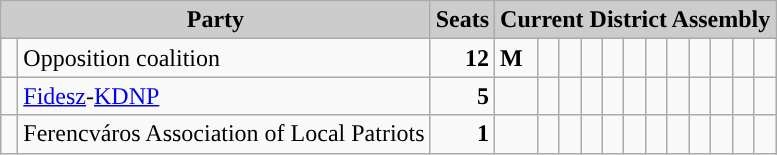<table class="wikitable">
<tr>
<th style="background:#ccc" colspan="2">Party</th>
<th style="background:#ccc">Seats</th>
<th style="background:#ccc" colspan="12">Current District Assembly</th>
</tr>
<tr>
<td style="background-color: "> </td>
<td>Opposition coalition</td>
<td style="text-align: right"><strong>12</strong></td>
<td style="background-color: "><span><strong>M</strong></span></td>
<td style="background-color: "> </td>
<td style="background-color: "> </td>
<td style="background-color: "> </td>
<td style="background-color: "> </td>
<td style="background-color: "> </td>
<td style="background-color: "> </td>
<td style="background-color: "> </td>
<td style="background-color: "> </td>
<td style="background-color: "> </td>
<td style="background-color: "> </td>
<td style="background-color: "> </td>
</tr>
<tr>
<td style="background-color: "> </td>
<td><a href='#'>Fidesz</a>-<a href='#'>KDNP</a></td>
<td style="text-align: right"><strong>5</strong></td>
<td style="background-color: "> </td>
<td style="background-color: "> </td>
<td style="background-color: "> </td>
<td style="background-color: "> </td>
<td style="background-color: "> </td>
<td> </td>
<td> </td>
<td> </td>
<td> </td>
<td> </td>
<td> </td>
<td> </td>
</tr>
<tr>
<td #2E8B57> </td>
<td>Ferencváros Association of Local Patriots</td>
<td style="text-align: right"><strong>1</strong></td>
<td #2E8B57> </td>
<td> </td>
<td> </td>
<td> </td>
<td> </td>
<td> </td>
<td> </td>
<td> </td>
<td> </td>
<td> </td>
<td> </td>
<td> </td>
</tr>
</table>
